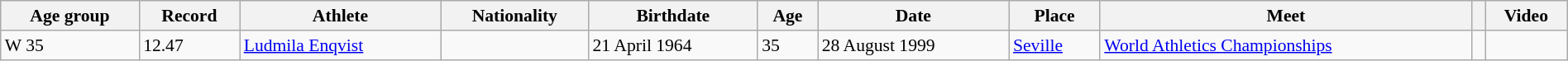<table class="wikitable" style="font-size:90%; width: 100%;">
<tr>
<th>Age group</th>
<th>Record</th>
<th>Athlete</th>
<th>Nationality</th>
<th>Birthdate</th>
<th>Age</th>
<th>Date</th>
<th>Place</th>
<th>Meet</th>
<th></th>
<th>Video</th>
</tr>
<tr>
<td>W 35</td>
<td>12.47 </td>
<td><a href='#'>Ludmila Enqvist</a></td>
<td></td>
<td>21 April 1964</td>
<td>35</td>
<td>28 August 1999</td>
<td><a href='#'>Seville</a> </td>
<td><a href='#'>World Athletics Championships</a></td>
<td></td>
<td></td>
</tr>
</table>
